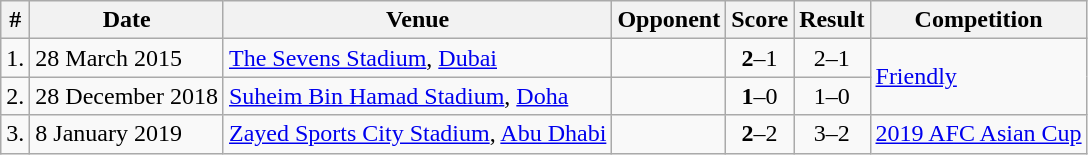<table class="wikitable">
<tr>
<th>#</th>
<th>Date</th>
<th>Venue</th>
<th>Opponent</th>
<th>Score</th>
<th>Result</th>
<th>Competition</th>
</tr>
<tr>
<td>1.</td>
<td>28 March 2015</td>
<td><a href='#'>The Sevens Stadium</a>, <a href='#'>Dubai</a></td>
<td></td>
<td align=center><strong>2</strong>–1</td>
<td align=center>2–1</td>
<td rowspan=2><a href='#'>Friendly</a></td>
</tr>
<tr>
<td>2.</td>
<td>28 December 2018</td>
<td><a href='#'>Suheim Bin Hamad Stadium</a>, <a href='#'>Doha</a></td>
<td></td>
<td align=center><strong>1</strong>–0</td>
<td align=center>1–0</td>
</tr>
<tr>
<td>3.</td>
<td>8 January 2019</td>
<td><a href='#'>Zayed Sports City Stadium</a>, <a href='#'>Abu Dhabi</a></td>
<td></td>
<td align=center><strong>2</strong>–2</td>
<td align=center>3–2</td>
<td><a href='#'>2019 AFC Asian Cup</a></td>
</tr>
</table>
